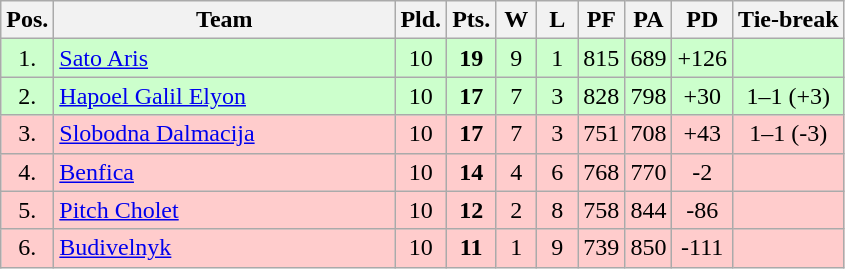<table class="wikitable" style="text-align:center">
<tr>
<th width=15>Pos.</th>
<th width=220>Team</th>
<th width=20>Pld.</th>
<th width=20>Pts.</th>
<th width=20>W</th>
<th width=20>L</th>
<th width=20>PF</th>
<th width=20>PA</th>
<th width=20>PD</th>
<th>Tie-break</th>
</tr>
<tr style="background: #ccffcc;">
<td>1.</td>
<td align=left> <a href='#'>Sato Aris</a></td>
<td>10</td>
<td><strong>19</strong></td>
<td>9</td>
<td>1</td>
<td>815</td>
<td>689</td>
<td>+126</td>
<td></td>
</tr>
<tr style="background: #ccffcc;">
<td>2.</td>
<td align=left> <a href='#'>Hapoel Galil Elyon</a></td>
<td>10</td>
<td><strong>17</strong></td>
<td>7</td>
<td>3</td>
<td>828</td>
<td>798</td>
<td>+30</td>
<td>1–1 (+3)</td>
</tr>
<tr style="background: #ffcccc;">
<td>3.</td>
<td align=left> <a href='#'>Slobodna Dalmacija</a></td>
<td>10</td>
<td><strong>17</strong></td>
<td>7</td>
<td>3</td>
<td>751</td>
<td>708</td>
<td>+43</td>
<td>1–1 (-3)</td>
</tr>
<tr style="background: #ffcccc;">
<td>4.</td>
<td align=left> <a href='#'>Benfica</a></td>
<td>10</td>
<td><strong>14</strong></td>
<td>4</td>
<td>6</td>
<td>768</td>
<td>770</td>
<td>-2</td>
<td></td>
</tr>
<tr style="background: #ffcccc;">
<td>5.</td>
<td align=left> <a href='#'>Pitch Cholet</a></td>
<td>10</td>
<td><strong>12</strong></td>
<td>2</td>
<td>8</td>
<td>758</td>
<td>844</td>
<td>-86</td>
<td></td>
</tr>
<tr style="background: #ffcccc;">
<td>6.</td>
<td align=left> <a href='#'>Budivelnyk</a></td>
<td>10</td>
<td><strong>11</strong></td>
<td>1</td>
<td>9</td>
<td>739</td>
<td>850</td>
<td>-111</td>
<td></td>
</tr>
</table>
